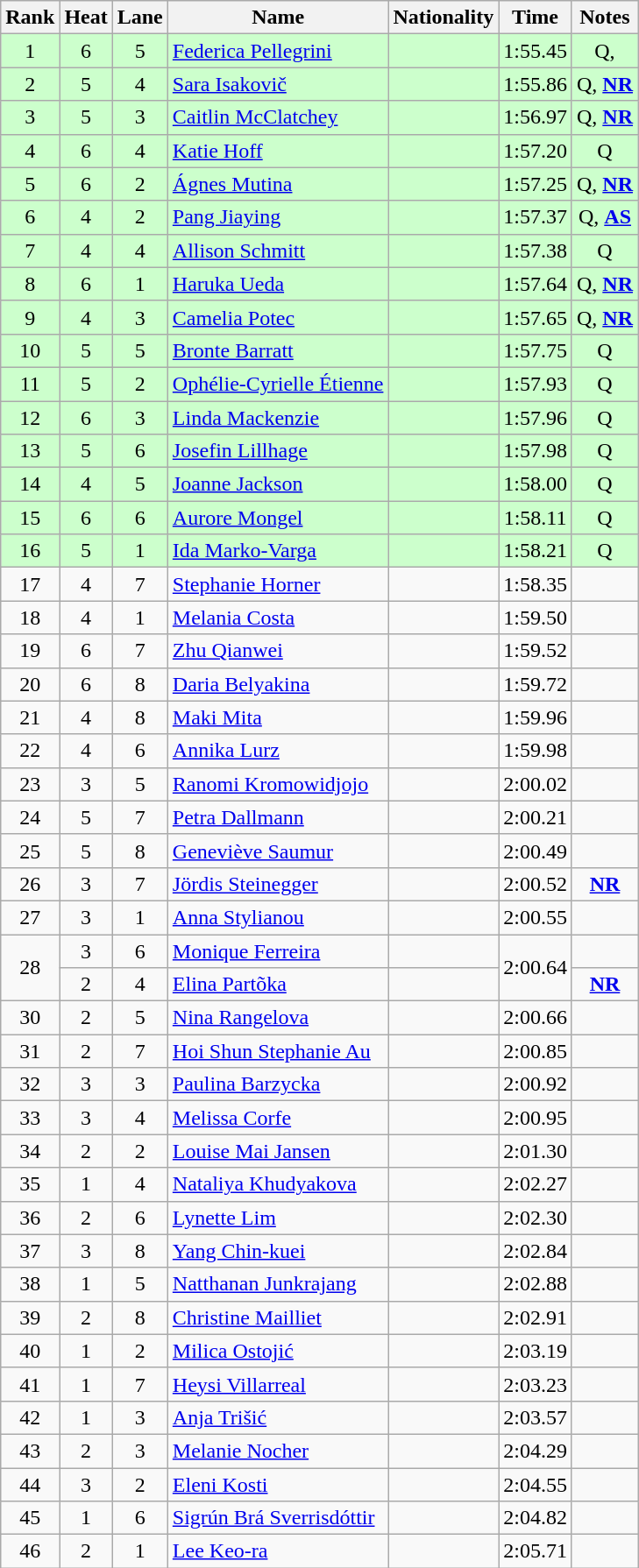<table class="wikitable sortable" style="text-align:center">
<tr>
<th>Rank</th>
<th>Heat</th>
<th>Lane</th>
<th>Name</th>
<th>Nationality</th>
<th>Time</th>
<th>Notes</th>
</tr>
<tr bgcolor=ccffcc>
<td>1</td>
<td>6</td>
<td>5</td>
<td align=left><a href='#'>Federica Pellegrini</a></td>
<td align=left></td>
<td>1:55.45</td>
<td>Q, </td>
</tr>
<tr bgcolor=ccffcc>
<td>2</td>
<td>5</td>
<td>4</td>
<td align=left><a href='#'>Sara Isakovič</a></td>
<td align=left></td>
<td>1:55.86</td>
<td>Q, <strong><a href='#'>NR</a></strong></td>
</tr>
<tr bgcolor=ccffcc>
<td>3</td>
<td>5</td>
<td>3</td>
<td align=left><a href='#'>Caitlin McClatchey</a></td>
<td align=left></td>
<td>1:56.97</td>
<td>Q, <strong><a href='#'>NR</a></strong></td>
</tr>
<tr bgcolor=ccffcc>
<td>4</td>
<td>6</td>
<td>4</td>
<td align=left><a href='#'>Katie Hoff</a></td>
<td align=left></td>
<td>1:57.20</td>
<td>Q</td>
</tr>
<tr bgcolor=ccffcc>
<td>5</td>
<td>6</td>
<td>2</td>
<td align=left><a href='#'>Ágnes Mutina</a></td>
<td align=left></td>
<td>1:57.25</td>
<td>Q, <strong><a href='#'>NR</a></strong></td>
</tr>
<tr bgcolor=ccffcc>
<td>6</td>
<td>4</td>
<td>2</td>
<td align=left><a href='#'>Pang Jiaying</a></td>
<td align=left></td>
<td>1:57.37</td>
<td>Q, <strong><a href='#'>AS</a></strong></td>
</tr>
<tr bgcolor=ccffcc>
<td>7</td>
<td>4</td>
<td>4</td>
<td align=left><a href='#'>Allison Schmitt</a></td>
<td align=left></td>
<td>1:57.38</td>
<td>Q</td>
</tr>
<tr bgcolor=ccffcc>
<td>8</td>
<td>6</td>
<td>1</td>
<td align=left><a href='#'>Haruka Ueda</a></td>
<td align=left></td>
<td>1:57.64</td>
<td>Q, <strong><a href='#'>NR</a></strong></td>
</tr>
<tr bgcolor=ccffcc>
<td>9</td>
<td>4</td>
<td>3</td>
<td align=left><a href='#'>Camelia Potec</a></td>
<td align=left></td>
<td>1:57.65</td>
<td>Q, <strong><a href='#'>NR</a></strong></td>
</tr>
<tr bgcolor=ccffcc>
<td>10</td>
<td>5</td>
<td>5</td>
<td align=left><a href='#'>Bronte Barratt</a></td>
<td align=left></td>
<td>1:57.75</td>
<td>Q</td>
</tr>
<tr bgcolor=ccffcc>
<td>11</td>
<td>5</td>
<td>2</td>
<td align=left><a href='#'>Ophélie-Cyrielle Étienne</a></td>
<td align=left></td>
<td>1:57.93</td>
<td>Q</td>
</tr>
<tr bgcolor=ccffcc>
<td>12</td>
<td>6</td>
<td>3</td>
<td align=left><a href='#'>Linda Mackenzie</a></td>
<td align=left></td>
<td>1:57.96</td>
<td>Q</td>
</tr>
<tr bgcolor=ccffcc>
<td>13</td>
<td>5</td>
<td>6</td>
<td align=left><a href='#'>Josefin Lillhage</a></td>
<td align=left></td>
<td>1:57.98</td>
<td>Q</td>
</tr>
<tr bgcolor=ccffcc>
<td>14</td>
<td>4</td>
<td>5</td>
<td align=left><a href='#'>Joanne Jackson</a></td>
<td align=left></td>
<td>1:58.00</td>
<td>Q</td>
</tr>
<tr bgcolor=ccffcc>
<td>15</td>
<td>6</td>
<td>6</td>
<td align=left><a href='#'>Aurore Mongel</a></td>
<td align=left></td>
<td>1:58.11</td>
<td>Q</td>
</tr>
<tr bgcolor=ccffcc>
<td>16</td>
<td>5</td>
<td>1</td>
<td align=left><a href='#'>Ida Marko-Varga</a></td>
<td align=left></td>
<td>1:58.21</td>
<td>Q</td>
</tr>
<tr>
<td>17</td>
<td>4</td>
<td>7</td>
<td align=left><a href='#'>Stephanie Horner</a></td>
<td align=left></td>
<td>1:58.35</td>
<td></td>
</tr>
<tr>
<td>18</td>
<td>4</td>
<td>1</td>
<td align=left><a href='#'>Melania Costa</a></td>
<td align=left></td>
<td>1:59.50</td>
<td></td>
</tr>
<tr>
<td>19</td>
<td>6</td>
<td>7</td>
<td align=left><a href='#'>Zhu Qianwei</a></td>
<td align=left></td>
<td>1:59.52</td>
<td></td>
</tr>
<tr>
<td>20</td>
<td>6</td>
<td>8</td>
<td align=left><a href='#'>Daria Belyakina</a></td>
<td align=left></td>
<td>1:59.72</td>
<td></td>
</tr>
<tr>
<td>21</td>
<td>4</td>
<td>8</td>
<td align=left><a href='#'>Maki Mita</a></td>
<td align=left></td>
<td>1:59.96</td>
<td></td>
</tr>
<tr>
<td>22</td>
<td>4</td>
<td>6</td>
<td align=left><a href='#'>Annika Lurz</a></td>
<td align=left></td>
<td>1:59.98</td>
<td></td>
</tr>
<tr>
<td>23</td>
<td>3</td>
<td>5</td>
<td align=left><a href='#'>Ranomi Kromowidjojo</a></td>
<td align=left></td>
<td>2:00.02</td>
<td></td>
</tr>
<tr>
<td>24</td>
<td>5</td>
<td>7</td>
<td align=left><a href='#'>Petra Dallmann</a></td>
<td align=left></td>
<td>2:00.21</td>
<td></td>
</tr>
<tr>
<td>25</td>
<td>5</td>
<td>8</td>
<td align=left><a href='#'>Geneviève Saumur</a></td>
<td align=left></td>
<td>2:00.49</td>
<td></td>
</tr>
<tr>
<td>26</td>
<td>3</td>
<td>7</td>
<td align=left><a href='#'>Jördis Steinegger</a></td>
<td align=left></td>
<td>2:00.52</td>
<td><strong><a href='#'>NR</a></strong></td>
</tr>
<tr>
<td>27</td>
<td>3</td>
<td>1</td>
<td align=left><a href='#'>Anna Stylianou</a></td>
<td align=left></td>
<td>2:00.55</td>
<td></td>
</tr>
<tr>
<td rowspan=2>28</td>
<td>3</td>
<td>6</td>
<td align=left><a href='#'>Monique Ferreira</a></td>
<td align=left></td>
<td rowspan=2>2:00.64</td>
<td></td>
</tr>
<tr>
<td>2</td>
<td>4</td>
<td align=left><a href='#'>Elina Partõka</a></td>
<td align=left></td>
<td><strong><a href='#'>NR</a></strong></td>
</tr>
<tr>
<td>30</td>
<td>2</td>
<td>5</td>
<td align=left><a href='#'>Nina Rangelova</a></td>
<td align=left></td>
<td>2:00.66</td>
<td></td>
</tr>
<tr>
<td>31</td>
<td>2</td>
<td>7</td>
<td align=left><a href='#'>Hoi Shun Stephanie Au</a></td>
<td align=left></td>
<td>2:00.85</td>
<td></td>
</tr>
<tr>
<td>32</td>
<td>3</td>
<td>3</td>
<td align=left><a href='#'>Paulina Barzycka</a></td>
<td align=left></td>
<td>2:00.92</td>
<td></td>
</tr>
<tr>
<td>33</td>
<td>3</td>
<td>4</td>
<td align=left><a href='#'>Melissa Corfe</a></td>
<td align=left></td>
<td>2:00.95</td>
<td></td>
</tr>
<tr>
<td>34</td>
<td>2</td>
<td>2</td>
<td align=left><a href='#'>Louise Mai Jansen</a></td>
<td align=left></td>
<td>2:01.30</td>
<td></td>
</tr>
<tr>
<td>35</td>
<td>1</td>
<td>4</td>
<td align=left><a href='#'>Nataliya Khudyakova</a></td>
<td align=left></td>
<td>2:02.27</td>
<td></td>
</tr>
<tr>
<td>36</td>
<td>2</td>
<td>6</td>
<td align=left><a href='#'>Lynette Lim</a></td>
<td align=left></td>
<td>2:02.30</td>
<td></td>
</tr>
<tr>
<td>37</td>
<td>3</td>
<td>8</td>
<td align=left><a href='#'>Yang Chin-kuei</a></td>
<td align=left></td>
<td>2:02.84</td>
<td></td>
</tr>
<tr>
<td>38</td>
<td>1</td>
<td>5</td>
<td align=left><a href='#'>Natthanan Junkrajang</a></td>
<td align=left></td>
<td>2:02.88</td>
<td></td>
</tr>
<tr>
<td>39</td>
<td>2</td>
<td>8</td>
<td align=left><a href='#'>Christine Mailliet</a></td>
<td align=left></td>
<td>2:02.91</td>
<td></td>
</tr>
<tr>
<td>40</td>
<td>1</td>
<td>2</td>
<td align=left><a href='#'>Milica Ostojić</a></td>
<td align=left></td>
<td>2:03.19</td>
<td></td>
</tr>
<tr>
<td>41</td>
<td>1</td>
<td>7</td>
<td align=left><a href='#'>Heysi Villarreal</a></td>
<td align=left></td>
<td>2:03.23</td>
<td></td>
</tr>
<tr>
<td>42</td>
<td>1</td>
<td>3</td>
<td align=left><a href='#'>Anja Trišić</a></td>
<td align=left></td>
<td>2:03.57</td>
<td></td>
</tr>
<tr>
<td>43</td>
<td>2</td>
<td>3</td>
<td align=left><a href='#'>Melanie Nocher</a></td>
<td align=left></td>
<td>2:04.29</td>
<td></td>
</tr>
<tr>
<td>44</td>
<td>3</td>
<td>2</td>
<td align=left><a href='#'>Eleni Kosti</a></td>
<td align=left></td>
<td>2:04.55</td>
<td></td>
</tr>
<tr>
<td>45</td>
<td>1</td>
<td>6</td>
<td align=left><a href='#'>Sigrún Brá Sverrisdóttir</a></td>
<td align=left></td>
<td>2:04.82</td>
<td></td>
</tr>
<tr>
<td>46</td>
<td>2</td>
<td>1</td>
<td align=left><a href='#'>Lee Keo-ra</a></td>
<td align=left></td>
<td>2:05.71</td>
<td></td>
</tr>
</table>
